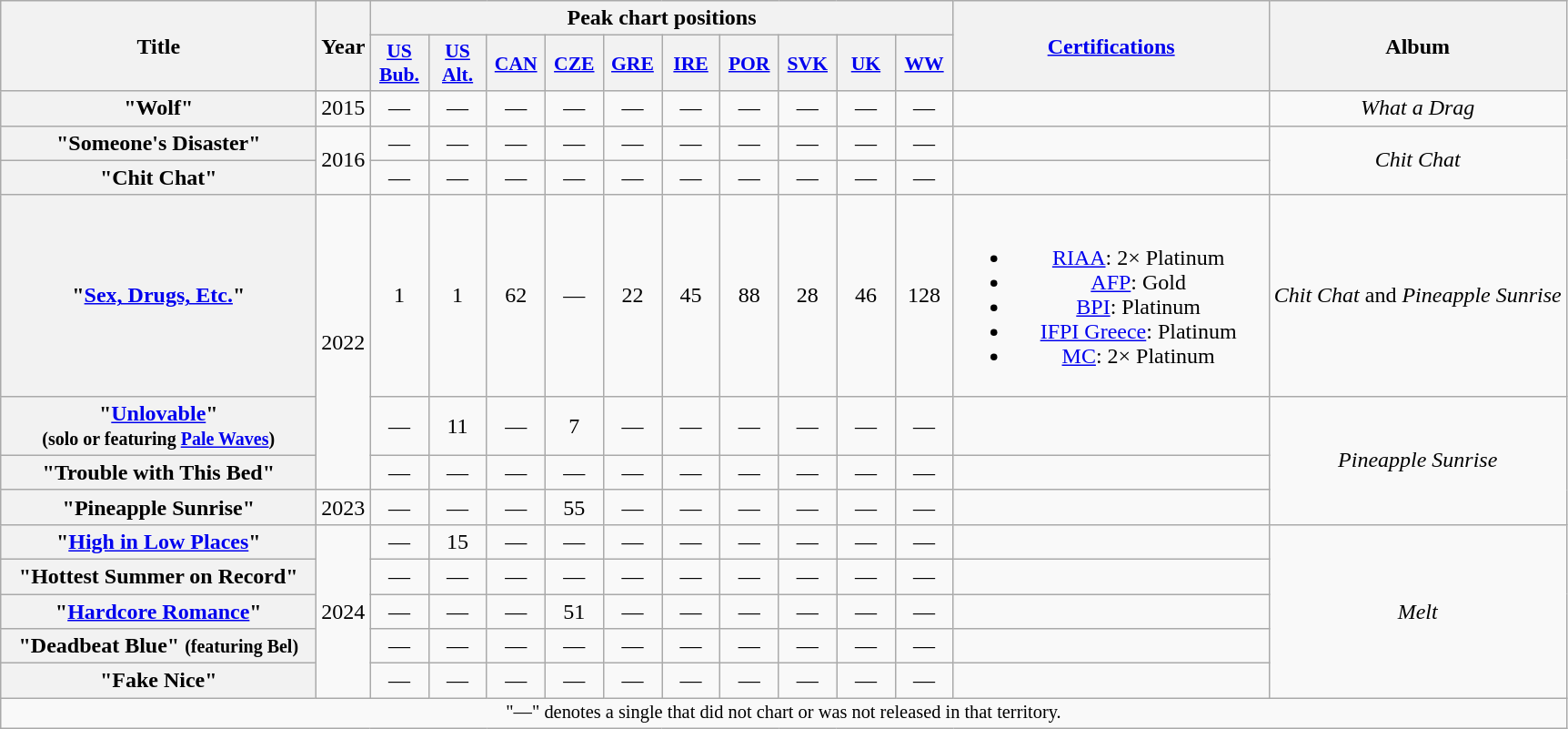<table class="wikitable plainrowheaders" style="text-align:center;">
<tr>
<th scope="col" rowspan="2" style="width:14em;">Title</th>
<th scope="col" rowspan="2">Year</th>
<th scope="col" colspan="10">Peak chart positions</th>
<th scope="col" rowspan="2" style="width:14em;"><a href='#'>Certifications</a></th>
<th scope="col" rowspan="2">Album</th>
</tr>
<tr>
<th scope="col" style="width:2.5em;font-size:90%;"><a href='#'>US<br>Bub.</a><br></th>
<th scope="col" style="width:2.5em;font-size:90%;"><a href='#'>US<br>Alt.</a><br></th>
<th scope="col" style="width:2.5em;font-size:90%;"><a href='#'>CAN</a><br></th>
<th scope="col" style="width:2.5em;font-size:90%;"><a href='#'>CZE</a><br></th>
<th scope="col" style="width:2.5em;font-size:90%;"><a href='#'>GRE</a><br></th>
<th scope="col" style="width:2.5em;font-size:90%;"><a href='#'>IRE</a><br></th>
<th scope="col" style="width:2.5em;font-size:90%;"><a href='#'>POR</a><br></th>
<th scope="col" style="width:2.5em;font-size:90%;"><a href='#'>SVK</a><br></th>
<th scope="col" style="width:2.5em;font-size:90%;"><a href='#'>UK</a><br></th>
<th scope="col" style="width:2.5em;font-size:90%;"><a href='#'>WW</a><br></th>
</tr>
<tr>
<th scope="row">"Wolf"</th>
<td>2015</td>
<td>—</td>
<td>—</td>
<td>—</td>
<td>—</td>
<td>—</td>
<td>—</td>
<td>—</td>
<td>—</td>
<td>—</td>
<td>—</td>
<td></td>
<td><em>What a Drag</em></td>
</tr>
<tr>
<th scope="row">"Someone's Disaster"</th>
<td rowspan="2">2016</td>
<td>—</td>
<td>—</td>
<td>—</td>
<td>—</td>
<td>—</td>
<td>—</td>
<td>—</td>
<td>—</td>
<td>—</td>
<td>—</td>
<td></td>
<td rowspan="2"><em>Chit Chat</em></td>
</tr>
<tr>
<th scope="row">"Chit Chat"</th>
<td>—</td>
<td>—</td>
<td>—</td>
<td>—</td>
<td>—</td>
<td>—</td>
<td>—</td>
<td>—</td>
<td>—</td>
<td>—</td>
<td></td>
</tr>
<tr>
<th scope="row">"<a href='#'>Sex, Drugs, Etc.</a>"</th>
<td rowspan="3">2022</td>
<td>1</td>
<td>1</td>
<td>62</td>
<td>—</td>
<td>22</td>
<td>45</td>
<td>88</td>
<td>28</td>
<td>46</td>
<td>128</td>
<td><br><ul><li><a href='#'>RIAA</a>: 2× Platinum</li><li><a href='#'>AFP</a>: Gold</li><li><a href='#'>BPI</a>: Platinum</li><li><a href='#'>IFPI Greece</a>: Platinum</li><li><a href='#'>MC</a>: 2× Platinum</li></ul></td>
<td><em>Chit Chat</em> and <em>Pineapple Sunrise</em></td>
</tr>
<tr>
<th scope="row">"<a href='#'>Unlovable</a>"<br><small>(solo or featuring <a href='#'>Pale Waves</a>)</small></th>
<td>—</td>
<td>11</td>
<td>—</td>
<td>7</td>
<td>—</td>
<td>—</td>
<td>—</td>
<td>—</td>
<td>—</td>
<td>—</td>
<td></td>
<td rowspan="3"><em>Pineapple Sunrise</em></td>
</tr>
<tr>
<th scope="row">"Trouble with This Bed"</th>
<td>—</td>
<td>—</td>
<td>—</td>
<td>—</td>
<td>—</td>
<td>—</td>
<td>—</td>
<td>—</td>
<td>—</td>
<td>—</td>
<td></td>
</tr>
<tr>
<th scope="row">"Pineapple Sunrise"</th>
<td>2023</td>
<td>—</td>
<td>—</td>
<td>—</td>
<td>55</td>
<td>—</td>
<td>—</td>
<td>—</td>
<td>—</td>
<td>—</td>
<td>—</td>
<td></td>
</tr>
<tr>
<th scope="row">"<a href='#'>High in Low Places</a>"</th>
<td rowspan="5">2024</td>
<td>—</td>
<td>15</td>
<td>—</td>
<td>—</td>
<td>—</td>
<td>—</td>
<td>—</td>
<td>—</td>
<td>—</td>
<td>—</td>
<td></td>
<td rowspan="5"><em>Melt</em></td>
</tr>
<tr>
<th scope="row">"Hottest Summer on Record"</th>
<td>—</td>
<td>—</td>
<td>—</td>
<td>—</td>
<td>—</td>
<td>—</td>
<td>—</td>
<td>—</td>
<td>—</td>
<td>—</td>
<td></td>
</tr>
<tr>
<th scope="row">"<a href='#'>Hardcore Romance</a>"</th>
<td>—</td>
<td>—</td>
<td>—</td>
<td>51</td>
<td>—</td>
<td>—</td>
<td>—</td>
<td>—</td>
<td>—</td>
<td>—</td>
<td></td>
</tr>
<tr>
<th scope="row">"Deadbeat Blue" <small>(featuring Bel)</small></th>
<td>—</td>
<td>—</td>
<td>—</td>
<td>—</td>
<td>—</td>
<td>—</td>
<td>—</td>
<td>—</td>
<td>—</td>
<td>—</td>
<td></td>
</tr>
<tr>
<th scope="row">"Fake Nice"</th>
<td>—</td>
<td>—</td>
<td>—</td>
<td>—</td>
<td>—</td>
<td>—</td>
<td>—</td>
<td>—</td>
<td>—</td>
<td>—</td>
<td></td>
</tr>
<tr>
<td colspan="14" style="font-size:85%">"—" denotes a single that did not chart or was not released in that territory.</td>
</tr>
</table>
